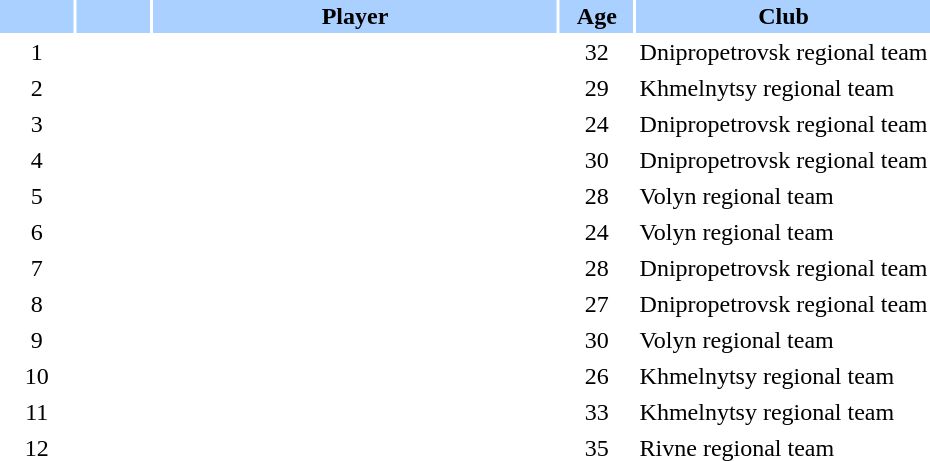<table class="sortable" border="0" cellspacing="2" cellpadding="2">
<tr style="background-color:#AAD0FF">
<th width=8%></th>
<th width=8%></th>
<th width=44%>Player</th>
<th width=8%>Age</th>
<th width=32%>Club</th>
</tr>
<tr>
<td style="text-align: center;">1</td>
<td style="text-align: center;"></td>
<td></td>
<td style="text-align: center;">32</td>
<td>Dnipropetrovsk regional team</td>
</tr>
<tr>
<td style="text-align: center;">2</td>
<td style="text-align: center;"></td>
<td></td>
<td style="text-align: center;">29</td>
<td>Khmelnytsy regional team</td>
</tr>
<tr>
<td style="text-align: center;">3</td>
<td style="text-align: center;"></td>
<td></td>
<td style="text-align: center;">24</td>
<td>Dnipropetrovsk regional team</td>
</tr>
<tr>
<td style="text-align: center;">4</td>
<td style="text-align: center;"></td>
<td></td>
<td style="text-align: center;">30</td>
<td>Dnipropetrovsk regional team</td>
</tr>
<tr>
<td style="text-align: center;">5</td>
<td style="text-align: center;"></td>
<td></td>
<td style="text-align: center;">28</td>
<td>Volyn regional team</td>
</tr>
<tr>
<td style="text-align: center;">6</td>
<td style="text-align: center;"></td>
<td></td>
<td style="text-align: center;">24</td>
<td>Volyn regional team</td>
</tr>
<tr>
<td style="text-align: center;">7</td>
<td style="text-align: center;"></td>
<td></td>
<td style="text-align: center;">28</td>
<td>Dnipropetrovsk regional team</td>
</tr>
<tr>
<td style="text-align: center;">8</td>
<td style="text-align: center;"></td>
<td></td>
<td style="text-align: center;">27</td>
<td>Dnipropetrovsk regional team</td>
</tr>
<tr>
<td style="text-align: center;">9</td>
<td style="text-align: center;"></td>
<td></td>
<td style="text-align: center;">30</td>
<td>Volyn regional team</td>
</tr>
<tr>
<td style="text-align: center;">10</td>
<td style="text-align: center;"></td>
<td></td>
<td style="text-align: center;">26</td>
<td>Khmelnytsy regional team</td>
</tr>
<tr>
<td style="text-align: center;">11</td>
<td style="text-align: center;"></td>
<td></td>
<td style="text-align: center;">33</td>
<td>Khmelnytsy regional team</td>
</tr>
<tr>
<td style="text-align: center;">12</td>
<td style="text-align: center;"></td>
<td></td>
<td style="text-align: center;">35</td>
<td>Rivne regional team</td>
</tr>
</table>
